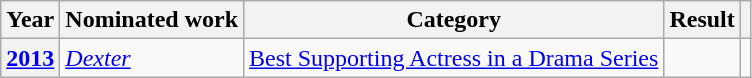<table class="wikitable plainrowheaders sortable">
<tr>
<th scope="col">Year</th>
<th scope="col">Nominated work</th>
<th scope="col">Category</th>
<th scope="col">Result</th>
<th scope="col" class="unsortable"></th>
</tr>
<tr>
<th scope="row" style="text-align:center"><a href='#'>2013</a></th>
<td><a href='#'><em>Dexter</em></a></td>
<td><a href='#'>Best Supporting Actress in a Drama Series</a></td>
<td></td>
<td style="text-align:center"></td>
</tr>
</table>
